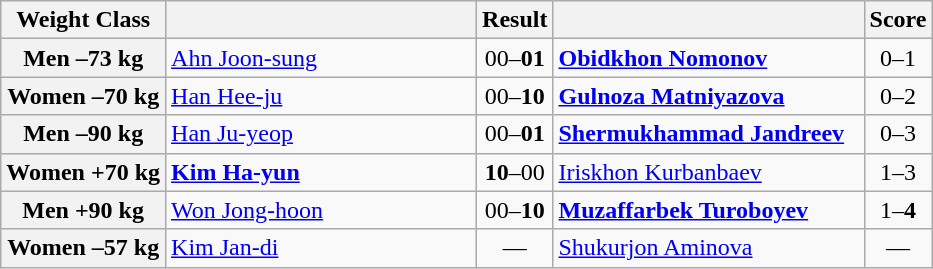<table class="wikitable">
<tr>
<th>Weight Class</th>
<th style="width: 200px;"></th>
<th>Result</th>
<th style="width: 200px;"></th>
<th>Score</th>
</tr>
<tr>
<th>Men –73 kg</th>
<td><a href='#'>Ahn Joon-sung</a></td>
<td align=center>00–<strong>01</strong></td>
<td><strong><a href='#'>Obidkhon Nomonov</a></strong></td>
<td align=center>0–1</td>
</tr>
<tr>
<th>Women –70 kg</th>
<td><a href='#'>Han Hee-ju</a></td>
<td align=center>00–<strong>10</strong></td>
<td><strong><a href='#'>Gulnoza Matniyazova</a></strong></td>
<td align=center>0–2</td>
</tr>
<tr>
<th>Men –90 kg</th>
<td><a href='#'>Han Ju-yeop</a></td>
<td align=center>00–<strong>01</strong></td>
<td><strong><a href='#'>Shermukhammad Jandreev</a></strong></td>
<td align=center>0–3</td>
</tr>
<tr>
<th>Women +70 kg</th>
<td><strong><a href='#'>Kim Ha-yun</a></strong></td>
<td align=center><strong>10</strong>–00</td>
<td><a href='#'>Iriskhon Kurbanbaev</a></td>
<td align=center>1–3</td>
</tr>
<tr>
<th>Men +90 kg</th>
<td><a href='#'>Won Jong-hoon</a></td>
<td align=center>00–<strong>10</strong></td>
<td><strong><a href='#'>Muzaffarbek Turoboyev</a></strong></td>
<td align=center>1–<strong>4</strong></td>
</tr>
<tr>
<th>Women –57 kg</th>
<td><a href='#'>Kim Jan-di</a></td>
<td align=center>—</td>
<td><a href='#'>Shukurjon Aminova</a></td>
<td align=center>—</td>
</tr>
</table>
